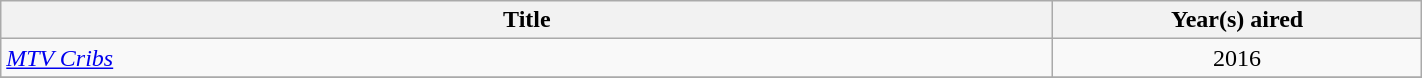<table class="wikitable plainrowheaders sortable" style="width:75%;text-align:center;">
<tr>
<th scope="col" style="width:40%;">Title</th>
<th scope="col" style="width:14%;">Year(s) aired</th>
</tr>
<tr>
<td scope="row" style="text-align:left;"><em><a href='#'>MTV Cribs</a></em></td>
<td>2016</td>
</tr>
<tr>
</tr>
</table>
